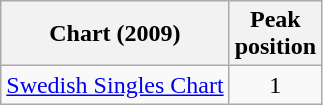<table class="wikitable">
<tr>
<th>Chart (2009)</th>
<th>Peak<br>position</th>
</tr>
<tr>
<td><a href='#'>Swedish Singles Chart</a></td>
<td style="text-align:center;">1</td>
</tr>
</table>
